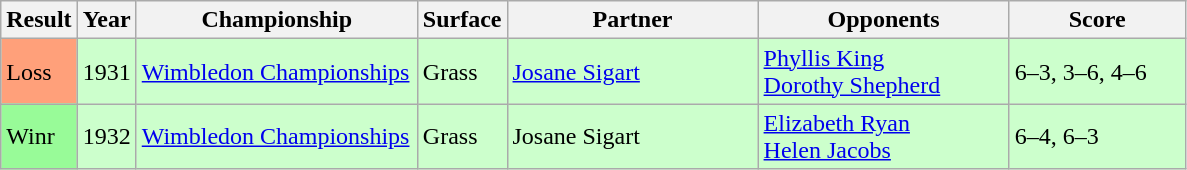<table class="sortable wikitable">
<tr>
<th style="width:40px">Result</th>
<th style="width:30px">Year</th>
<th style="width:180px">Championship</th>
<th style="width:50px">Surface</th>
<th style="width:160px">Partner</th>
<th style="width:160px">Opponents</th>
<th style="width:110px" class="unsortable">Score</th>
</tr>
<tr style="background:#cfc;">
<td style="background:#ffa07a;">Loss</td>
<td>1931</td>
<td><a href='#'>Wimbledon Championships</a></td>
<td>Grass</td>
<td> <a href='#'>Josane Sigart</a></td>
<td>  <a href='#'>Phyllis King</a> <br>   <a href='#'>Dorothy Shepherd</a></td>
<td>6–3, 3–6, 4–6</td>
</tr>
<tr style="background:#cfc;">
<td style="background:#98fb98;">Winr</td>
<td>1932</td>
<td><a href='#'>Wimbledon Championships</a></td>
<td>Grass</td>
<td> Josane Sigart</td>
<td> <a href='#'>Elizabeth Ryan</a> <br>  <a href='#'>Helen Jacobs</a></td>
<td>6–4, 6–3</td>
</tr>
</table>
